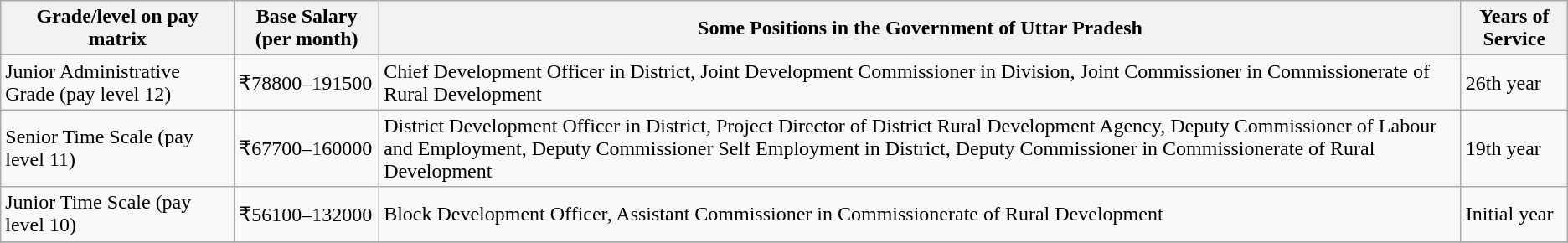<table class="wikitable sortable">
<tr>
<th>Grade/level on pay matrix</th>
<th>Base Salary (per month)</th>
<th>Some Positions in the Government of Uttar Pradesh</th>
<th>Years of Service</th>
</tr>
<tr>
<td>Junior Administrative Grade (pay level 12)</td>
<td>₹78800–191500</td>
<td>Chief Development Officer in District, Joint Development Commissioner in Division, Joint Commissioner in Commissionerate of Rural Development</td>
<td>26th year</td>
</tr>
<tr>
<td>Senior Time Scale (pay level 11)</td>
<td>₹67700–160000</td>
<td>District Development Officer in District, Project Director of District Rural Development Agency, Deputy Commissioner of Labour and Employment, Deputy Commissioner Self Employment in District, Deputy Commissioner in Commissionerate of Rural Development</td>
<td>19th year</td>
</tr>
<tr>
<td>Junior Time Scale (pay level 10)</td>
<td>₹56100–132000</td>
<td>Block Development Officer, Assistant Commissioner in Commissionerate of Rural Development</td>
<td>Initial year</td>
</tr>
<tr>
</tr>
</table>
